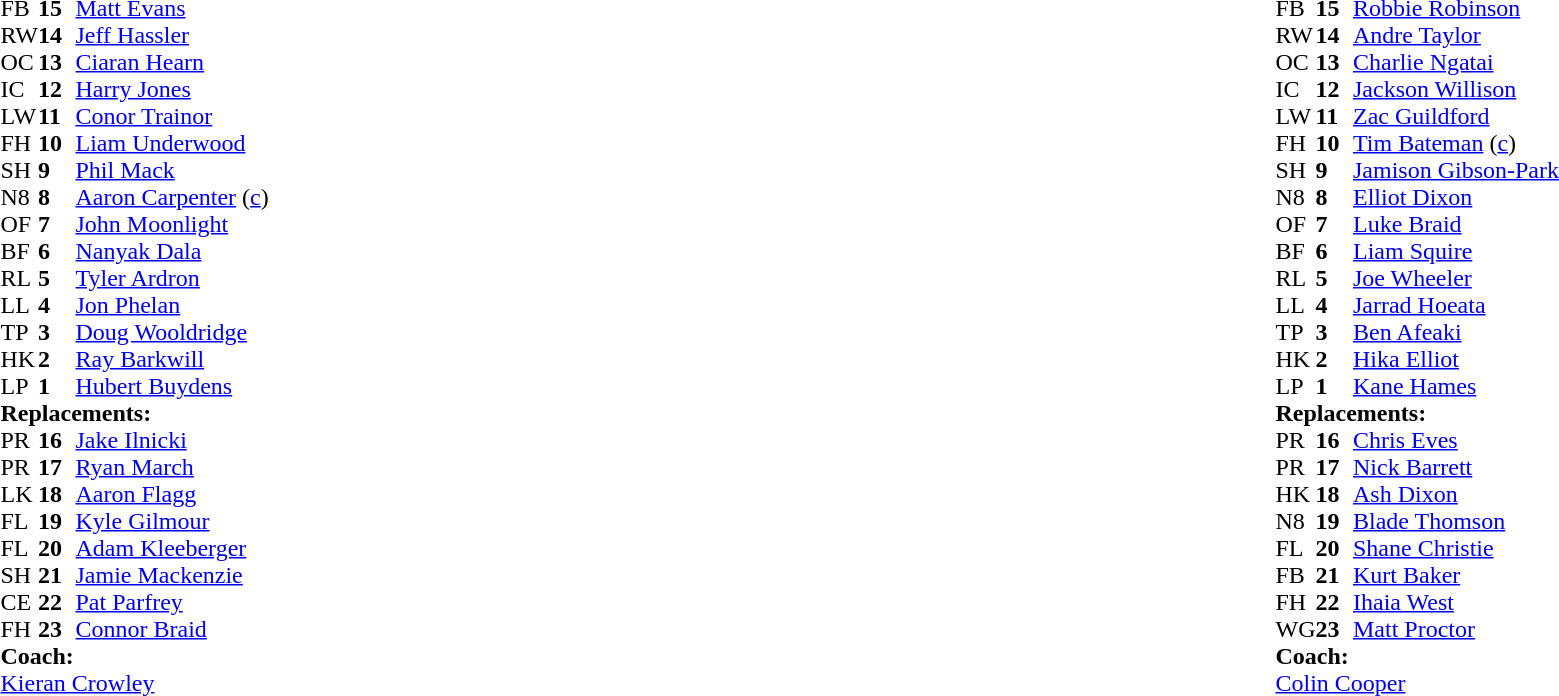<table width="100%">
<tr>
<td valign="top" width="50%"><br><table style="font-size: 100%" cellspacing="0" cellpadding="0">
<tr>
<th width="25"></th>
<th width="25"></th>
</tr>
<tr>
<td>FB</td>
<td><strong>15</strong></td>
<td><a href='#'>Matt Evans</a></td>
</tr>
<tr>
<td>RW</td>
<td><strong>14</strong></td>
<td><a href='#'>Jeff Hassler</a></td>
</tr>
<tr>
<td>OC</td>
<td><strong>13</strong></td>
<td><a href='#'>Ciaran Hearn</a></td>
<td></td>
<td></td>
</tr>
<tr>
<td>IC</td>
<td><strong>12</strong></td>
<td><a href='#'>Harry Jones</a></td>
</tr>
<tr>
<td>LW</td>
<td><strong>11</strong></td>
<td><a href='#'>Conor Trainor</a></td>
</tr>
<tr>
<td>FH</td>
<td><strong>10</strong></td>
<td><a href='#'>Liam Underwood</a></td>
<td></td>
<td></td>
</tr>
<tr>
<td>SH</td>
<td><strong>9</strong></td>
<td><a href='#'>Phil Mack</a></td>
<td></td>
<td></td>
</tr>
<tr>
<td>N8</td>
<td><strong>8</strong></td>
<td><a href='#'>Aaron Carpenter</a> (<a href='#'>c</a>)</td>
</tr>
<tr>
<td>OF</td>
<td><strong>7</strong></td>
<td><a href='#'>John Moonlight</a></td>
</tr>
<tr>
<td>BF</td>
<td><strong>6</strong></td>
<td><a href='#'>Nanyak Dala</a></td>
<td></td>
<td></td>
</tr>
<tr>
<td>RL</td>
<td><strong>5</strong></td>
<td><a href='#'>Tyler Ardron</a></td>
</tr>
<tr>
<td>LL</td>
<td><strong>4</strong></td>
<td><a href='#'>Jon Phelan</a></td>
<td></td>
<td></td>
</tr>
<tr>
<td>TP</td>
<td><strong>3</strong></td>
<td><a href='#'>Doug Wooldridge</a></td>
<td></td>
<td></td>
</tr>
<tr>
<td>HK</td>
<td><strong>2</strong></td>
<td><a href='#'>Ray Barkwill</a></td>
<td></td>
<td></td>
</tr>
<tr>
<td>LP</td>
<td><strong>1</strong></td>
<td><a href='#'>Hubert Buydens</a></td>
</tr>
<tr>
<td colspan=3><strong>Replacements:</strong></td>
</tr>
<tr>
<td>PR</td>
<td><strong>16</strong></td>
<td><a href='#'>Jake Ilnicki</a></td>
<td></td>
<td></td>
</tr>
<tr>
<td>PR</td>
<td><strong>17</strong></td>
<td><a href='#'>Ryan March</a></td>
</tr>
<tr>
<td>LK</td>
<td><strong>18</strong></td>
<td><a href='#'>Aaron Flagg</a></td>
<td></td>
<td></td>
</tr>
<tr>
<td>FL</td>
<td><strong>19</strong></td>
<td><a href='#'>Kyle Gilmour</a></td>
<td></td>
<td></td>
</tr>
<tr>
<td>FL</td>
<td><strong>20</strong></td>
<td><a href='#'>Adam Kleeberger</a></td>
<td></td>
<td></td>
</tr>
<tr>
<td>SH</td>
<td><strong>21</strong></td>
<td><a href='#'>Jamie Mackenzie</a></td>
<td></td>
<td></td>
</tr>
<tr>
<td>CE</td>
<td><strong>22</strong></td>
<td><a href='#'>Pat Parfrey</a></td>
<td></td>
<td></td>
</tr>
<tr>
<td>FH</td>
<td><strong>23</strong></td>
<td><a href='#'>Connor Braid</a></td>
<td></td>
<td></td>
</tr>
<tr>
<td colspan=3><strong>Coach:</strong></td>
</tr>
<tr>
<td colspan="4"> <a href='#'>Kieran Crowley</a></td>
</tr>
</table>
</td>
<td valign="top" width="50%"><br><table style="font-size: 100%" cellspacing="0" cellpadding="0" align="center">
<tr>
<th width="25"></th>
<th width="25"></th>
</tr>
<tr>
<td>FB</td>
<td><strong>15</strong></td>
<td><a href='#'>Robbie Robinson</a></td>
<td></td>
<td></td>
</tr>
<tr>
<td>RW</td>
<td><strong>14</strong></td>
<td><a href='#'>Andre Taylor</a></td>
</tr>
<tr>
<td>OC</td>
<td><strong>13</strong></td>
<td><a href='#'>Charlie Ngatai</a></td>
</tr>
<tr>
<td>IC</td>
<td><strong>12</strong></td>
<td><a href='#'>Jackson Willison</a></td>
<td></td>
<td></td>
</tr>
<tr>
<td>LW</td>
<td><strong>11</strong></td>
<td><a href='#'>Zac Guildford</a></td>
<td></td>
<td></td>
</tr>
<tr>
<td>FH</td>
<td><strong>10</strong></td>
<td><a href='#'>Tim Bateman</a> (<a href='#'>c</a>)</td>
</tr>
<tr>
<td>SH</td>
<td><strong>9</strong></td>
<td><a href='#'>Jamison Gibson-Park</a></td>
</tr>
<tr>
<td>N8</td>
<td><strong>8</strong></td>
<td><a href='#'>Elliot Dixon</a></td>
</tr>
<tr>
<td>OF</td>
<td><strong>7</strong></td>
<td><a href='#'>Luke Braid</a></td>
<td></td>
<td></td>
</tr>
<tr>
<td>BF</td>
<td><strong>6</strong></td>
<td><a href='#'>Liam Squire</a></td>
</tr>
<tr>
<td>RL</td>
<td><strong>5</strong></td>
<td><a href='#'>Joe Wheeler</a></td>
<td></td>
<td></td>
</tr>
<tr>
<td>LL</td>
<td><strong>4</strong></td>
<td><a href='#'>Jarrad Hoeata</a></td>
</tr>
<tr>
<td>TP</td>
<td><strong>3</strong></td>
<td><a href='#'>Ben Afeaki</a></td>
<td></td>
<td></td>
</tr>
<tr>
<td>HK</td>
<td><strong>2</strong></td>
<td><a href='#'>Hika Elliot</a></td>
<td></td>
<td></td>
</tr>
<tr>
<td>LP</td>
<td><strong>1</strong></td>
<td><a href='#'>Kane Hames</a></td>
<td></td>
<td></td>
</tr>
<tr>
<td colspan=3><strong>Replacements:</strong></td>
</tr>
<tr>
<td>PR</td>
<td><strong>16</strong></td>
<td><a href='#'>Chris Eves</a></td>
<td></td>
<td></td>
</tr>
<tr>
<td>PR</td>
<td><strong>17</strong></td>
<td><a href='#'>Nick Barrett</a></td>
<td></td>
<td></td>
</tr>
<tr>
<td>HK</td>
<td><strong>18</strong></td>
<td><a href='#'>Ash Dixon</a></td>
<td></td>
<td></td>
</tr>
<tr>
<td>N8</td>
<td><strong>19</strong></td>
<td><a href='#'>Blade Thomson</a></td>
<td></td>
<td></td>
</tr>
<tr>
<td>FL</td>
<td><strong>20</strong></td>
<td><a href='#'>Shane Christie</a></td>
<td></td>
<td></td>
</tr>
<tr>
<td>FB</td>
<td><strong>21</strong></td>
<td><a href='#'>Kurt Baker</a></td>
<td></td>
<td></td>
</tr>
<tr>
<td>FH</td>
<td><strong>22</strong></td>
<td><a href='#'>Ihaia West</a></td>
<td></td>
<td></td>
</tr>
<tr>
<td>WG</td>
<td><strong>23</strong></td>
<td><a href='#'>Matt Proctor</a></td>
<td></td>
<td></td>
</tr>
<tr>
<td colspan=3><strong>Coach:</strong></td>
</tr>
<tr>
<td colspan="4"> <a href='#'>Colin Cooper</a></td>
</tr>
</table>
</td>
</tr>
</table>
